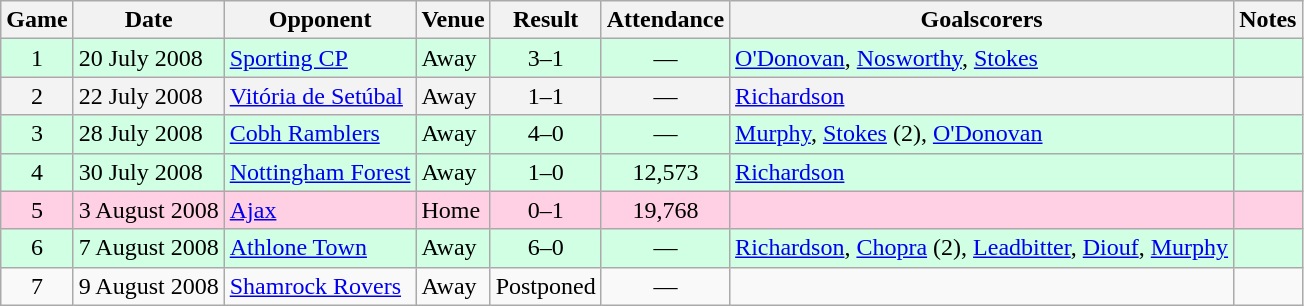<table class="wikitable">
<tr>
<th>Game</th>
<th>Date</th>
<th>Opponent</th>
<th>Venue</th>
<th>Result</th>
<th>Attendance</th>
<th>Goalscorers</th>
<th>Notes</th>
</tr>
<tr bgcolor="#d0ffe3">
<td align="center">1</td>
<td>20 July 2008</td>
<td><a href='#'>Sporting CP</a></td>
<td>Away</td>
<td align="center">3–1</td>
<td align="center">—</td>
<td><a href='#'>O'Donovan</a>, <a href='#'>Nosworthy</a>, <a href='#'>Stokes</a></td>
<td></td>
</tr>
<tr bgcolor="#f3f3f3">
<td align="center">2</td>
<td>22 July 2008</td>
<td><a href='#'>Vitória de Setúbal</a></td>
<td>Away</td>
<td align="center">1–1</td>
<td align="center">—</td>
<td><a href='#'>Richardson</a></td>
<td></td>
</tr>
<tr bgcolor="#d0ffe3">
<td align="center">3</td>
<td>28 July 2008</td>
<td><a href='#'>Cobh Ramblers</a></td>
<td>Away</td>
<td align="center">4–0</td>
<td align="center">—</td>
<td><a href='#'>Murphy</a>, <a href='#'>Stokes</a> (2), <a href='#'>O'Donovan</a></td>
<td></td>
</tr>
<tr bgcolor="#d0ffe3">
<td align="center">4</td>
<td>30 July 2008</td>
<td><a href='#'>Nottingham Forest</a></td>
<td>Away</td>
<td align="center">1–0</td>
<td align="center">12,573</td>
<td><a href='#'>Richardson</a></td>
<td></td>
</tr>
<tr bgcolor="#ffd0e3">
<td align="center">5</td>
<td>3 August 2008</td>
<td><a href='#'>Ajax</a></td>
<td>Home</td>
<td align="center">0–1</td>
<td align="center">19,768</td>
<td></td>
<td></td>
</tr>
<tr bgcolor="#d0ffe3">
<td align="center">6</td>
<td>7 August 2008</td>
<td><a href='#'>Athlone Town</a></td>
<td>Away</td>
<td align="center">6–0</td>
<td align="center">—</td>
<td><a href='#'>Richardson</a>, <a href='#'>Chopra</a> (2), <a href='#'>Leadbitter</a>, <a href='#'>Diouf</a>, <a href='#'>Murphy</a></td>
<td></td>
</tr>
<tr>
<td align="center">7</td>
<td>9 August 2008</td>
<td><a href='#'>Shamrock Rovers</a></td>
<td>Away</td>
<td align="center">Postponed</td>
<td align="center">—</td>
<td></td>
<td></td>
</tr>
</table>
